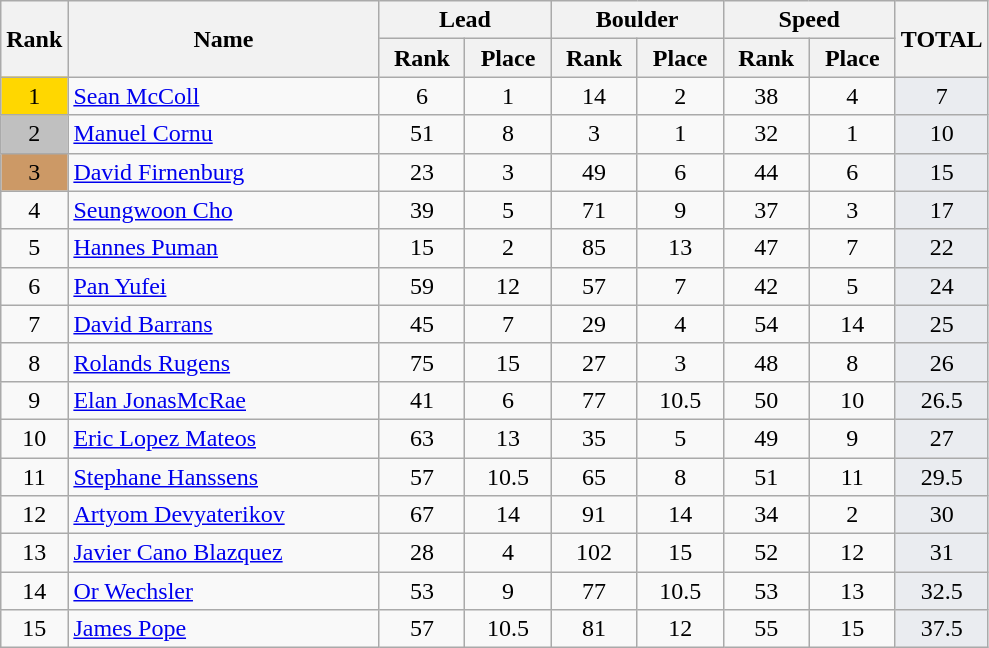<table class="wikitable sortable">
<tr>
<th rowspan="2">Rank</th>
<th rowspan="2" width="200">Name</th>
<th colspan=2>Lead</th>
<th colspan=2>Boulder</th>
<th colspan=2>Speed</th>
<th rowspan="2">TOTAL</th>
</tr>
<tr>
<th>Rank</th>
<th>Place</th>
<th>Rank</th>
<th>Place</th>
<th>Rank</th>
<th>Place</th>
</tr>
<tr>
<td align="center" style="background: gold">1</td>
<td> <a href='#'>Sean McColl</a></td>
<td align="center" width="50">6</td>
<td align="center" width="50">1</td>
<td align="center" width="50">14</td>
<td align="center" width="50">2</td>
<td align="center" width="50">38</td>
<td align="center" width="50">4</td>
<td align="center" style="background:#eaecf0">7</td>
</tr>
<tr>
<td align="center" style="background: silver">2</td>
<td> <a href='#'>Manuel Cornu</a></td>
<td align="center">51</td>
<td align="center">8</td>
<td align="center">3</td>
<td align="center">1</td>
<td align="center">32</td>
<td align="center">1</td>
<td align="center" style="background:#eaecf0">10</td>
</tr>
<tr>
<td align="center" style="background: #cc9966">3</td>
<td> <a href='#'>David Firnenburg</a></td>
<td align="center">23</td>
<td align="center">3</td>
<td align="center">49</td>
<td align="center">6</td>
<td align="center">44</td>
<td align="center">6</td>
<td align="center" style="background:#eaecf0">15</td>
</tr>
<tr>
<td align="center">4</td>
<td> <a href='#'>Seungwoon Cho</a></td>
<td align="center">39</td>
<td align="center">5</td>
<td align="center">71</td>
<td align="center">9</td>
<td align="center">37</td>
<td align="center">3</td>
<td align="center" style="background:#eaecf0">17</td>
</tr>
<tr>
<td align="center">5</td>
<td> <a href='#'>Hannes Puman</a></td>
<td align="center">15</td>
<td align="center">2</td>
<td align="center">85</td>
<td align="center">13</td>
<td align="center">47</td>
<td align="center">7</td>
<td align="center" style="background:#eaecf0">22</td>
</tr>
<tr>
<td align="center">6</td>
<td> <a href='#'>Pan Yufei</a></td>
<td align="center">59</td>
<td align="center">12</td>
<td align="center">57</td>
<td align="center">7</td>
<td align="center">42</td>
<td align="center">5</td>
<td align="center" style="background:#eaecf0">24</td>
</tr>
<tr>
<td align="center">7</td>
<td> <a href='#'>David Barrans</a></td>
<td align="center">45</td>
<td align="center">7</td>
<td align="center">29</td>
<td align="center">4</td>
<td align="center">54</td>
<td align="center">14</td>
<td align="center" style="background:#eaecf0">25</td>
</tr>
<tr>
<td align="center">8</td>
<td> <a href='#'>Rolands Rugens</a></td>
<td align="center">75</td>
<td align="center">15</td>
<td align="center">27</td>
<td align="center">3</td>
<td align="center">48</td>
<td align="center">8</td>
<td align="center" style="background:#eaecf0">26</td>
</tr>
<tr>
<td align="center">9</td>
<td> <a href='#'>Elan JonasMcRae</a></td>
<td align="center">41</td>
<td align="center">6</td>
<td align="center">77</td>
<td align="center">10.5</td>
<td align="center">50</td>
<td align="center">10</td>
<td align="center" style="background:#eaecf0">26.5</td>
</tr>
<tr>
<td align="center">10</td>
<td> <a href='#'>Eric Lopez Mateos</a></td>
<td align="center">63</td>
<td align="center">13</td>
<td align="center">35</td>
<td align="center">5</td>
<td align="center">49</td>
<td align="center">9</td>
<td align="center" style="background:#eaecf0">27</td>
</tr>
<tr>
<td align="center">11</td>
<td> <a href='#'>Stephane Hanssens</a></td>
<td align="center">57</td>
<td align="center">10.5</td>
<td align="center">65</td>
<td align="center">8</td>
<td align="center">51</td>
<td align="center">11</td>
<td align="center" style="background:#eaecf0">29.5</td>
</tr>
<tr>
<td align="center">12</td>
<td> <a href='#'>Artyom Devyaterikov</a></td>
<td align="center">67</td>
<td align="center">14</td>
<td align="center">91</td>
<td align="center">14</td>
<td align="center">34</td>
<td align="center">2</td>
<td align="center" style="background:#eaecf0">30</td>
</tr>
<tr>
<td align="center">13</td>
<td> <a href='#'>Javier Cano Blazquez</a></td>
<td align="center">28</td>
<td align="center">4</td>
<td align="center">102</td>
<td align="center">15</td>
<td align="center">52</td>
<td align="center">12</td>
<td align="center" style="background:#eaecf0">31</td>
</tr>
<tr>
<td align="center">14</td>
<td> <a href='#'>Or Wechsler</a></td>
<td align="center">53</td>
<td align="center">9</td>
<td align="center">77</td>
<td align="center">10.5</td>
<td align="center">53</td>
<td align="center">13</td>
<td align="center" style="background:#eaecf0">32.5</td>
</tr>
<tr>
<td align="center">15</td>
<td> <a href='#'>James Pope</a></td>
<td align="center">57</td>
<td align="center">10.5</td>
<td align="center">81</td>
<td align="center">12</td>
<td align="center">55</td>
<td align="center">15</td>
<td align="center" style="background:#eaecf0">37.5</td>
</tr>
</table>
